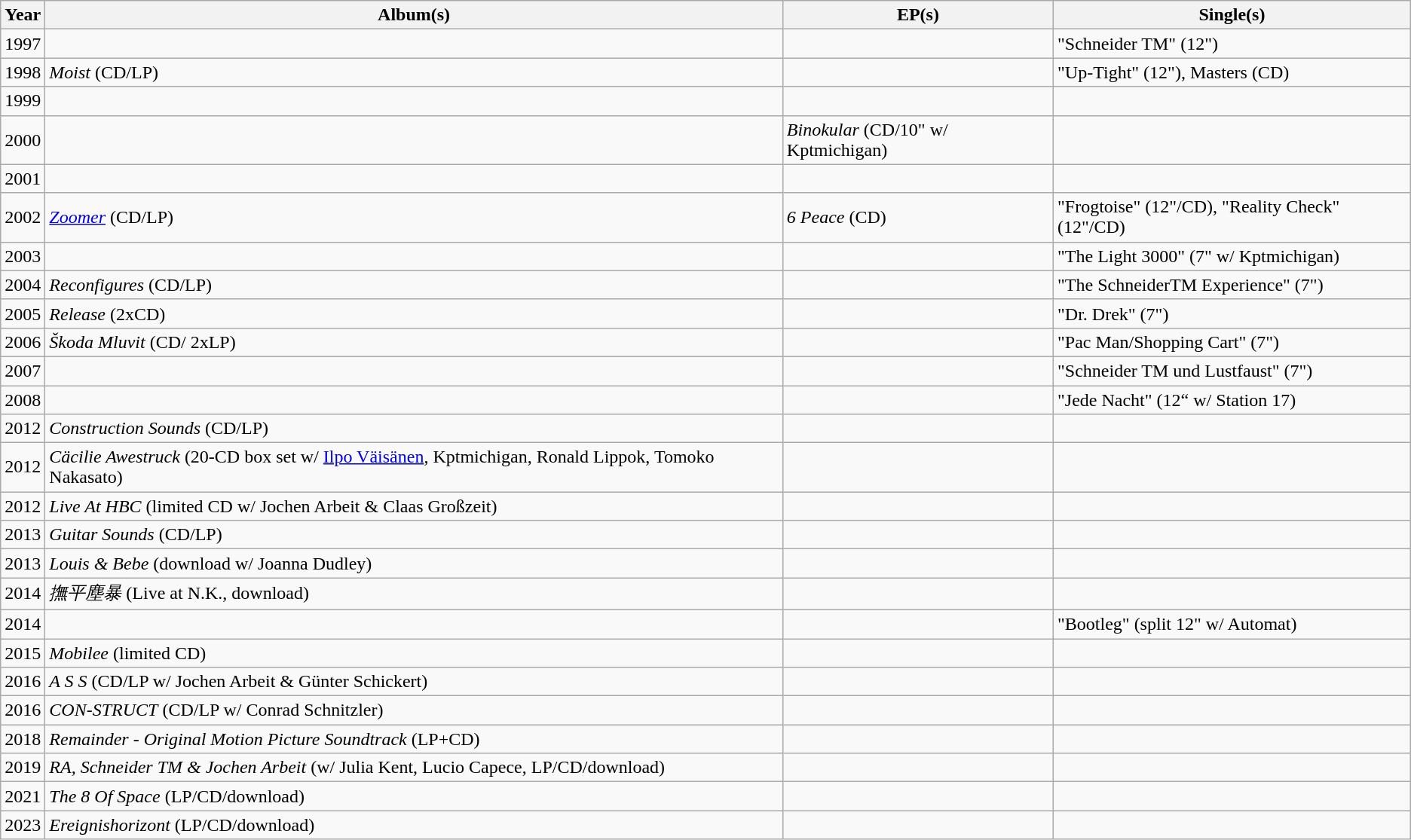<table class="wikitable">
<tr>
<th>Year</th>
<th>Album(s)</th>
<th>EP(s)</th>
<th>Single(s)</th>
</tr>
<tr>
<td>1997</td>
<td></td>
<td></td>
<td>"Schneider TM" (12")</td>
</tr>
<tr>
<td>1998</td>
<td><em>Moist</em> (CD/LP)</td>
<td></td>
<td>"Up-Tight" (12"), Masters (CD)</td>
</tr>
<tr>
<td>1999</td>
<td></td>
<td></td>
<td></td>
</tr>
<tr>
<td>2000</td>
<td></td>
<td><em>Binokular</em> (CD/10" w/ Kptmichigan)</td>
<td></td>
</tr>
<tr>
<td>2001</td>
<td></td>
<td></td>
<td></td>
</tr>
<tr>
<td>2002</td>
<td><em><a href='#'>Zoomer</a></em> (CD/LP)</td>
<td><em>6 Peace</em> (CD)</td>
<td>"Frogtoise" (12"/CD), "Reality Check" (12"/CD)</td>
</tr>
<tr>
<td>2003</td>
<td></td>
<td></td>
<td>"The Light 3000" (7" w/ Kptmichigan)</td>
</tr>
<tr>
<td>2004</td>
<td><em>Reconfigures</em> (CD/LP)</td>
<td></td>
<td>"The SchneiderTM Experience" (7")</td>
</tr>
<tr>
<td>2005</td>
<td><em>Release</em> (2xCD)</td>
<td></td>
<td>"Dr. Drek" (7")</td>
</tr>
<tr>
<td>2006</td>
<td><em>Škoda Mluvit</em> (CD/ 2xLP)</td>
<td></td>
<td>"Pac Man/Shopping Cart" (7")</td>
</tr>
<tr>
<td>2007</td>
<td></td>
<td></td>
<td>"Schneider TM und Lustfaust" (7")</td>
</tr>
<tr>
<td>2008</td>
<td></td>
<td></td>
<td>"Jede Nacht" (12“ w/ Station 17)</td>
</tr>
<tr>
<td>2012</td>
<td><em>Construction Sounds</em> (CD/LP)</td>
<td></td>
<td></td>
</tr>
<tr>
<td>2012</td>
<td><em>Cäcilie Awestruck</em> (20-CD box set w/ <a href='#'>Ilpo Väisänen</a>, Kptmichigan, Ronald Lippok, Tomoko Nakasato)</td>
<td></td>
<td></td>
</tr>
<tr>
<td>2012</td>
<td><em>Live At HBC</em> (limited CD w/ Jochen Arbeit & Claas Großzeit)</td>
<td></td>
<td></td>
</tr>
<tr>
<td>2013</td>
<td><em>Guitar Sounds</em> (CD/LP)</td>
<td></td>
<td></td>
</tr>
<tr>
<td>2013</td>
<td><em>Louis & Bebe</em> (download w/ Joanna Dudley)</td>
<td></td>
<td></td>
</tr>
<tr>
<td>2014</td>
<td><em>撫平塵暴</em> (Live at N.K., download)</td>
<td></td>
<td></td>
</tr>
<tr>
<td>2014</td>
<td></td>
<td></td>
<td>"Bootleg" (split 12" w/ Automat)</td>
</tr>
<tr>
<td>2015</td>
<td><em>Mobilee</em> (limited CD)</td>
<td></td>
<td></td>
</tr>
<tr>
<td>2016</td>
<td><em>A S S</em> (CD/LP w/ Jochen Arbeit & Günter Schickert)</td>
<td></td>
<td></td>
</tr>
<tr>
<td>2016</td>
<td><em>CON-STRUCT</em> (CD/LP w/ Conrad Schnitzler)</td>
<td></td>
<td></td>
</tr>
<tr>
<td>2018</td>
<td><em>Remainder - Original Motion Picture Soundtrack</em> (LP+CD)</td>
<td></td>
<td></td>
</tr>
<tr>
<td>2019</td>
<td><em>RA, Schneider TM & Jochen Arbeit</em> (w/ Julia Kent, Lucio Capece, LP/CD/download)</td>
<td></td>
<td></td>
</tr>
<tr>
<td>2021</td>
<td><em>The 8 Of Space</em> (LP/CD/download)</td>
<td></td>
<td></td>
</tr>
<tr>
<td>2023</td>
<td><em>Ereignishorizont</em> (LP/CD/download)</td>
<td></td>
<td></td>
</tr>
</table>
